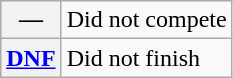<table class="wikitable">
<tr>
<th scope="row">—</th>
<td>Did not compete</td>
</tr>
<tr>
<th scope="row"><a href='#'>DNF</a></th>
<td>Did not finish</td>
</tr>
</table>
